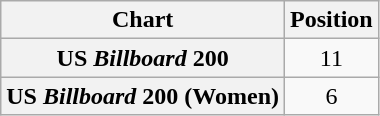<table class="wikitable sortable plainrowheaders" style="text-align:center">
<tr>
<th scope="col">Chart</th>
<th scope="col">Position</th>
</tr>
<tr>
<th scope="row">US <em>Billboard</em> 200</th>
<td>11</td>
</tr>
<tr>
<th scope="row">US <em>Billboard</em> 200 (Women)</th>
<td>6</td>
</tr>
</table>
